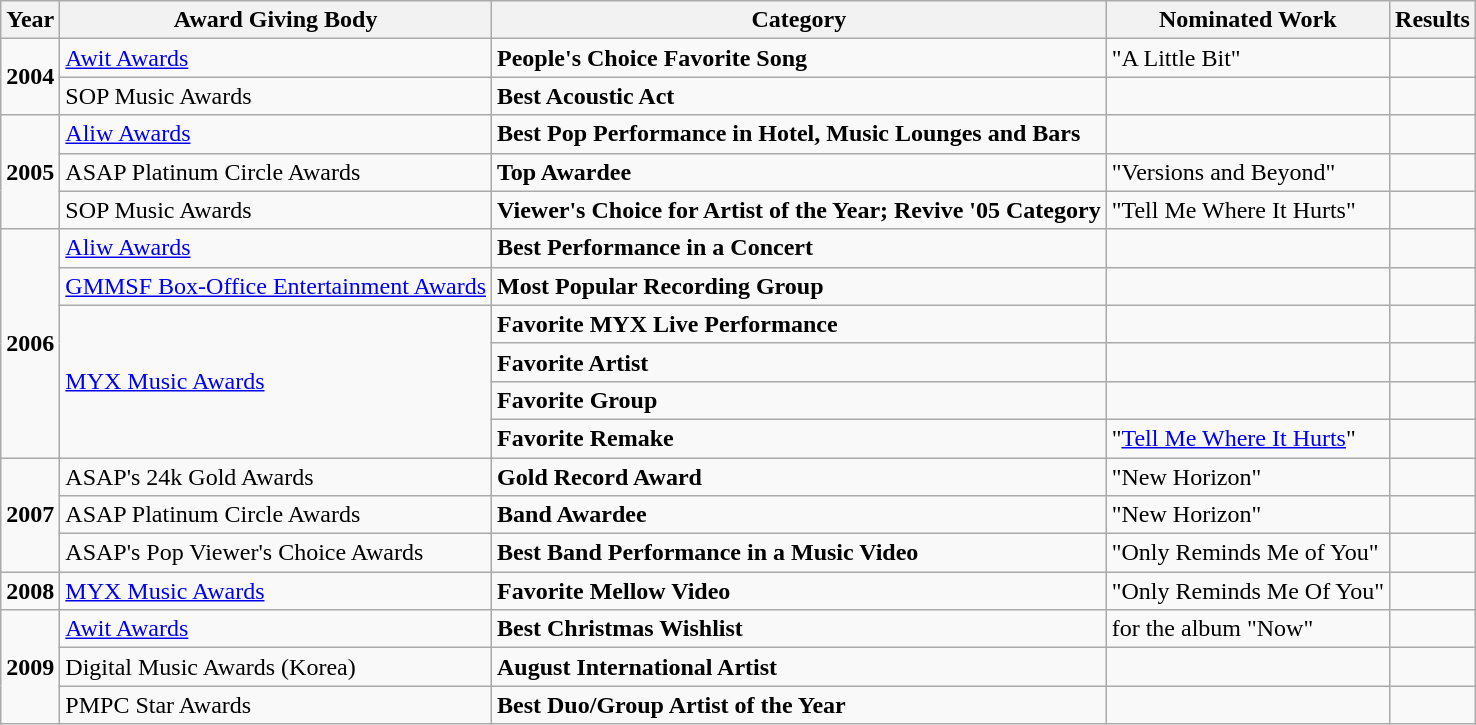<table class="wikitable">
<tr>
<th>Year</th>
<th>Award Giving Body</th>
<th>Category</th>
<th>Nominated Work</th>
<th>Results</th>
</tr>
<tr>
<td rowspan=2><strong>2004</strong></td>
<td><a href='#'>Awit Awards</a></td>
<td><strong>People's Choice Favorite Song</strong></td>
<td>"A Little Bit"</td>
<td></td>
</tr>
<tr>
<td>SOP Music Awards</td>
<td><strong>Best Acoustic Act</strong></td>
<td></td>
<td></td>
</tr>
<tr>
<td rowspan=3><strong>2005</strong></td>
<td><a href='#'>Aliw Awards</a></td>
<td><strong>Best Pop Performance in Hotel, Music Lounges and Bars</strong></td>
<td></td>
<td></td>
</tr>
<tr>
<td>ASAP Platinum Circle Awards</td>
<td><strong>Top Awardee</strong></td>
<td>"Versions and Beyond"</td>
<td></td>
</tr>
<tr>
<td>SOP Music Awards</td>
<td><strong>Viewer's Choice for Artist of the Year; Revive '05 Category</strong></td>
<td>"Tell Me Where It Hurts"</td>
<td></td>
</tr>
<tr>
<td rowspan=6><strong>2006</strong></td>
<td><a href='#'>Aliw Awards</a></td>
<td><strong>Best Performance in a Concert</strong></td>
<td></td>
<td></td>
</tr>
<tr>
<td><a href='#'>GMMSF Box-Office Entertainment Awards</a></td>
<td><strong>Most Popular Recording Group</strong></td>
<td></td>
<td></td>
</tr>
<tr>
<td rowspan=4><a href='#'>MYX Music Awards</a></td>
<td><strong>Favorite MYX Live Performance</strong></td>
<td></td>
<td></td>
</tr>
<tr>
<td><strong>Favorite Artist</strong></td>
<td></td>
<td></td>
</tr>
<tr>
<td><strong>Favorite Group</strong></td>
<td></td>
<td></td>
</tr>
<tr>
<td><strong>Favorite Remake</strong></td>
<td>"<a href='#'>Tell Me Where It Hurts</a>"</td>
<td></td>
</tr>
<tr>
<td rowspan=3><strong>2007</strong></td>
<td>ASAP's 24k Gold Awards</td>
<td><strong>Gold Record Award</strong></td>
<td>"New Horizon"</td>
<td></td>
</tr>
<tr>
<td>ASAP Platinum Circle Awards</td>
<td><strong>Band Awardee</strong></td>
<td>"New Horizon"</td>
<td></td>
</tr>
<tr>
<td>ASAP's Pop Viewer's Choice Awards</td>
<td><strong>Best Band Performance in a Music Video</strong></td>
<td>"Only Reminds Me of You"</td>
<td></td>
</tr>
<tr>
<td><strong>2008</strong></td>
<td><a href='#'>MYX Music Awards</a></td>
<td><strong>Favorite Mellow Video</strong></td>
<td>"Only Reminds Me Of You"</td>
<td></td>
</tr>
<tr>
<td rowspan=3><strong>2009</strong></td>
<td><a href='#'>Awit Awards</a></td>
<td><strong>Best Christmas Wishlist</strong></td>
<td>for the album "Now"</td>
<td></td>
</tr>
<tr>
<td>Digital Music Awards (Korea)</td>
<td><strong>August International Artist</strong></td>
<td></td>
<td></td>
</tr>
<tr>
<td>PMPC Star Awards</td>
<td><strong>Best Duo/Group Artist of the Year</strong></td>
<td></td>
<td></td>
</tr>
</table>
